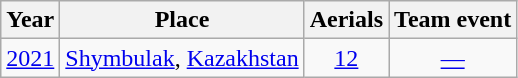<table class="wikitable sortable" style="text-align:center;">
<tr>
<th>Year</th>
<th>Place</th>
<th>Aerials</th>
<th>Team event</th>
</tr>
<tr>
<td><a href='#'>2021</a></td>
<td style="text-align:left;"> <a href='#'>Shymbulak</a>, <a href='#'>Kazakhstan</a></td>
<td><a href='#'>12</a></td>
<td><a href='#'>—</a></td>
</tr>
</table>
